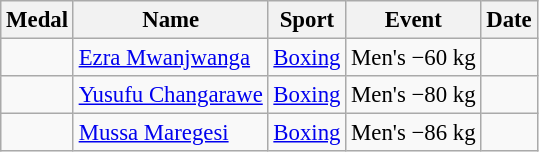<table class="wikitable sortable" style="font-size:95%">
<tr>
<th>Medal</th>
<th>Name</th>
<th>Sport</th>
<th>Event</th>
<th>Date</th>
</tr>
<tr>
<td></td>
<td><a href='#'>Ezra Mwanjwanga</a></td>
<td><a href='#'>Boxing</a></td>
<td>Men's −60 kg</td>
<td></td>
</tr>
<tr>
<td></td>
<td><a href='#'>Yusufu Changarawe</a></td>
<td><a href='#'>Boxing</a></td>
<td>Men's −80 kg</td>
<td></td>
</tr>
<tr>
<td></td>
<td><a href='#'>Mussa Maregesi</a></td>
<td><a href='#'>Boxing</a></td>
<td>Men's −86 kg</td>
<td></td>
</tr>
</table>
